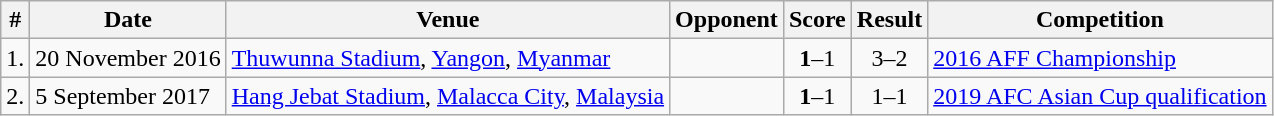<table class="wikitable">
<tr>
<th>#</th>
<th>Date</th>
<th>Venue</th>
<th>Opponent</th>
<th>Score</th>
<th>Result</th>
<th>Competition</th>
</tr>
<tr>
<td>1.</td>
<td>20 November 2016</td>
<td><a href='#'>Thuwunna Stadium</a>, <a href='#'>Yangon</a>, <a href='#'>Myanmar</a></td>
<td></td>
<td align=center><strong>1</strong>–1</td>
<td align=center>3–2</td>
<td><a href='#'>2016 AFF Championship</a></td>
</tr>
<tr>
<td>2.</td>
<td>5 September 2017</td>
<td><a href='#'>Hang Jebat Stadium</a>, <a href='#'>Malacca City</a>, <a href='#'>Malaysia</a></td>
<td></td>
<td align=center><strong>1</strong>–1</td>
<td align=center>1–1</td>
<td><a href='#'>2019 AFC Asian Cup qualification</a></td>
</tr>
</table>
